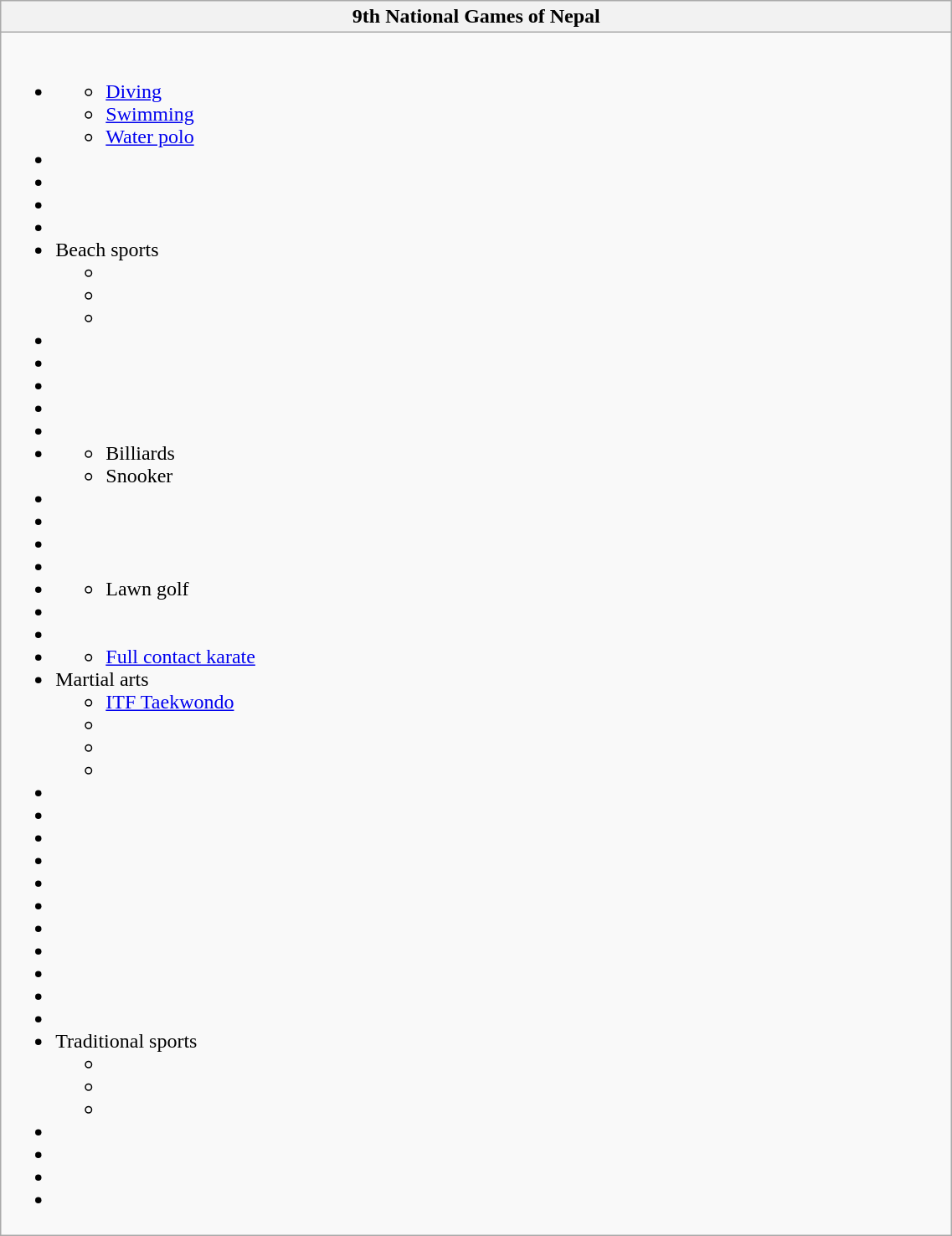<table class="wikitable" style="width: 60%;">
<tr>
<th>9th National Games of Nepal</th>
</tr>
<tr>
<td><br><ul><li><ul><li><a href='#'>Diving</a></li><li><a href='#'>Swimming</a></li><li><a href='#'>Water polo</a></li></ul></li><li></li><li></li><li></li><li></li><li>Beach sports<ul><li></li><li></li><li></li></ul></li><li></li><li></li><li></li><li></li><li></li><li><ul><li>Billiards</li><li>Snooker</li></ul></li><li></li><li></li><li></li><li></li><li><ul><li>Lawn golf</li></ul></li><li></li><li></li><li><ul><li><a href='#'>Full contact karate</a></li></ul></li><li>Martial arts<ul><li><a href='#'>ITF Taekwondo</a></li><li></li><li></li><li></li></ul></li><li></li><li></li><li></li><li></li><li></li><li></li><li></li><li></li><li></li><li></li><li></li><li>Traditional sports<ul><li></li><li></li><li></li></ul></li><li></li><li></li><li></li><li></li></ul></td>
</tr>
</table>
